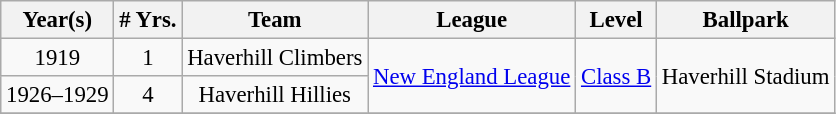<table class="wikitable" style="text-align:center; font-size: 95%;">
<tr>
<th>Year(s)</th>
<th># Yrs.</th>
<th>Team</th>
<th>League</th>
<th>Level</th>
<th>Ballpark</th>
</tr>
<tr>
<td>1919</td>
<td>1</td>
<td>Haverhill Climbers</td>
<td rowspan=2><a href='#'>New England League</a></td>
<td rowspan=2><a href='#'>Class B</a></td>
<td rowspan=2>Haverhill Stadium</td>
</tr>
<tr>
<td>1926–1929</td>
<td>4</td>
<td>Haverhill Hillies</td>
</tr>
<tr>
</tr>
</table>
